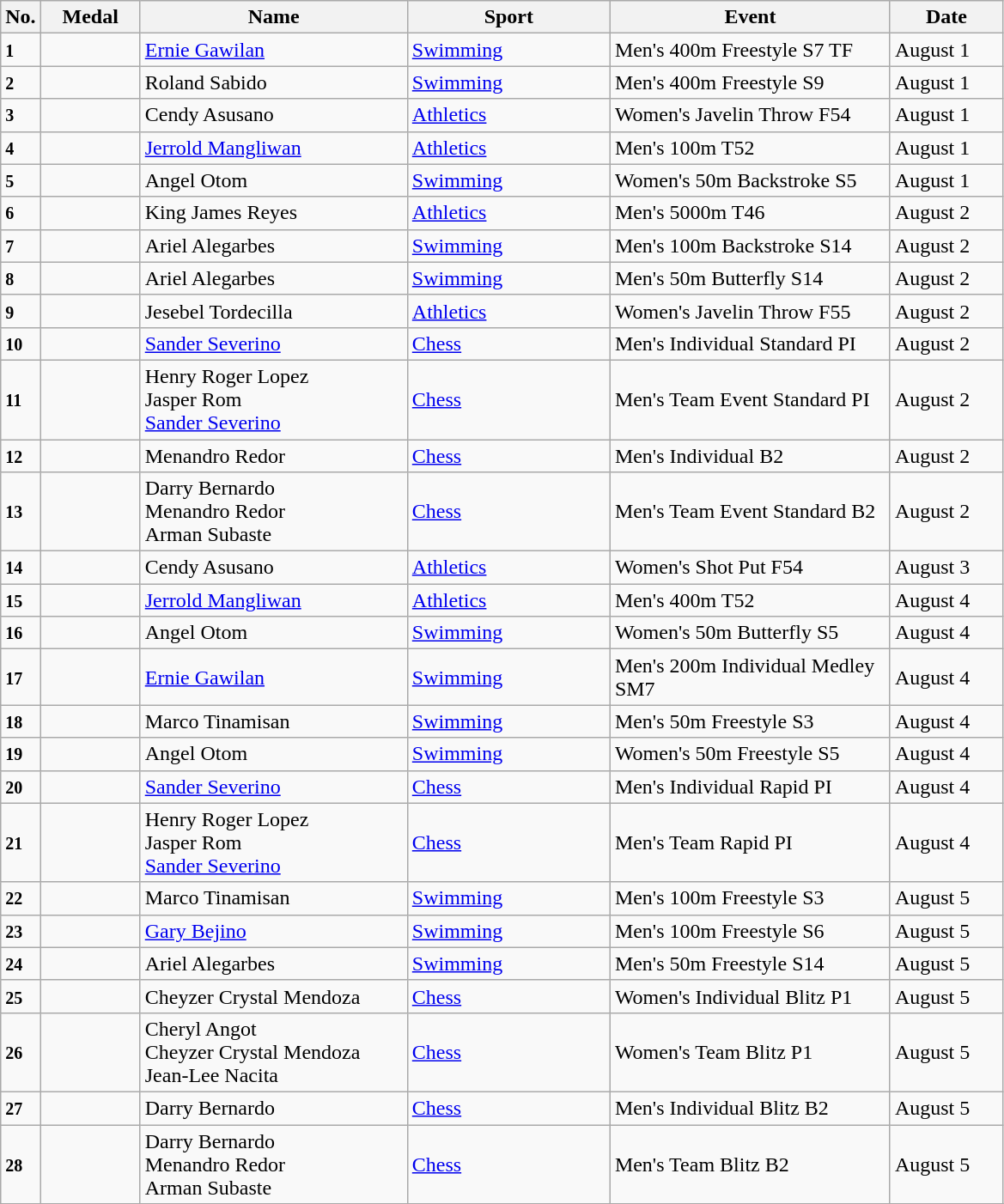<table class="wikitable sortable" style="font-size:100%; text-align=center;">
<tr>
<th width="10">No.</th>
<th width="70">Medal</th>
<th width="200">Name</th>
<th width="150">Sport</th>
<th width="210">Event</th>
<th width="80">Date</th>
</tr>
<tr>
<td><small><strong>1</strong></small></td>
<td></td>
<td><a href='#'>Ernie Gawilan</a></td>
<td> <a href='#'>Swimming</a></td>
<td>Men's 400m Freestyle S7 TF</td>
<td>August 1</td>
</tr>
<tr>
<td><small><strong>2</strong></small></td>
<td></td>
<td>Roland Sabido</td>
<td> <a href='#'>Swimming</a></td>
<td>Men's 400m Freestyle S9</td>
<td>August 1</td>
</tr>
<tr>
<td><small><strong>3</strong></small></td>
<td></td>
<td>Cendy Asusano</td>
<td> <a href='#'>Athletics</a></td>
<td>Women's Javelin Throw F54</td>
<td>August 1</td>
</tr>
<tr>
<td><small><strong>4</strong></small></td>
<td></td>
<td><a href='#'>Jerrold Mangliwan</a></td>
<td> <a href='#'>Athletics</a></td>
<td>Men's 100m T52</td>
<td>August 1</td>
</tr>
<tr>
<td><small><strong>5</strong></small></td>
<td></td>
<td>Angel Otom</td>
<td> <a href='#'>Swimming</a></td>
<td>Women's 50m Backstroke S5</td>
<td>August 1</td>
</tr>
<tr>
<td><small><strong>6</strong></small></td>
<td></td>
<td>King James Reyes</td>
<td> <a href='#'>Athletics</a></td>
<td>Men's 5000m T46</td>
<td>August 2</td>
</tr>
<tr>
<td><small><strong>7</strong></small></td>
<td></td>
<td>Ariel Alegarbes</td>
<td> <a href='#'>Swimming</a></td>
<td>Men's 100m Backstroke S14</td>
<td>August 2</td>
</tr>
<tr>
<td><small><strong>8</strong></small></td>
<td></td>
<td>Ariel Alegarbes</td>
<td> <a href='#'>Swimming</a></td>
<td>Men's 50m Butterfly S14</td>
<td>August 2</td>
</tr>
<tr>
<td><small><strong>9</strong></small></td>
<td></td>
<td align=left>Jesebel Tordecilla</td>
<td> <a href='#'>Athletics</a></td>
<td>Women's Javelin Throw F55</td>
<td>August 2</td>
</tr>
<tr>
<td><small><strong>10</strong></small></td>
<td></td>
<td align=left><a href='#'>Sander Severino</a></td>
<td> <a href='#'>Chess</a></td>
<td>Men's Individual Standard PI</td>
<td>August 2</td>
</tr>
<tr>
<td><small><strong>11</strong></small></td>
<td></td>
<td align=left>Henry Roger Lopez<br>Jasper Rom<br><a href='#'>Sander Severino</a></td>
<td> <a href='#'>Chess</a></td>
<td>Men's Team Event Standard PI</td>
<td>August 2</td>
</tr>
<tr>
<td><small><strong>12</strong></small></td>
<td></td>
<td align=left>Menandro Redor</td>
<td> <a href='#'>Chess</a></td>
<td>Men's Individual B2</td>
<td>August 2</td>
</tr>
<tr>
<td><small><strong>13</strong></small></td>
<td></td>
<td align=left>Darry Bernardo<br>Menandro Redor<br>Arman Subaste</td>
<td> <a href='#'>Chess</a></td>
<td>Men's Team Event Standard B2</td>
<td>August 2</td>
</tr>
<tr>
<td><small><strong>14</strong></small></td>
<td></td>
<td>Cendy Asusano</td>
<td> <a href='#'>Athletics</a></td>
<td>Women's Shot Put F54</td>
<td>August 3</td>
</tr>
<tr>
<td><small><strong>15</strong></small></td>
<td></td>
<td><a href='#'>Jerrold Mangliwan</a></td>
<td> <a href='#'>Athletics</a></td>
<td>Men's 400m T52</td>
<td>August 4</td>
</tr>
<tr>
<td><small><strong>16</strong></small></td>
<td></td>
<td>Angel Otom</td>
<td> <a href='#'>Swimming</a></td>
<td>Women's 50m Butterfly S5</td>
<td>August 4</td>
</tr>
<tr>
<td><small><strong>17</strong></small></td>
<td></td>
<td><a href='#'>Ernie Gawilan</a></td>
<td> <a href='#'>Swimming</a></td>
<td>Men's 200m Individual Medley SM7</td>
<td>August 4</td>
</tr>
<tr>
<td><small><strong>18</strong></small></td>
<td></td>
<td>Marco Tinamisan</td>
<td> <a href='#'>Swimming</a></td>
<td>Men's 50m Freestyle S3</td>
<td>August 4</td>
</tr>
<tr>
<td><small><strong>19</strong></small></td>
<td></td>
<td>Angel Otom</td>
<td> <a href='#'>Swimming</a></td>
<td>Women's 50m Freestyle S5</td>
<td>August 4</td>
</tr>
<tr>
<td><small><strong>20</strong></small></td>
<td></td>
<td align=left><a href='#'>Sander Severino</a></td>
<td> <a href='#'>Chess</a></td>
<td>Men's Individual Rapid PI</td>
<td>August 4</td>
</tr>
<tr>
<td><small><strong>21</strong></small></td>
<td></td>
<td align=left>Henry Roger Lopez<br>Jasper Rom<br><a href='#'>Sander Severino</a></td>
<td> <a href='#'>Chess</a></td>
<td>Men's Team Rapid PI</td>
<td>August 4</td>
</tr>
<tr>
<td><small><strong>22</strong></small></td>
<td></td>
<td>Marco Tinamisan</td>
<td> <a href='#'>Swimming</a></td>
<td>Men's 100m Freestyle S3</td>
<td>August 5</td>
</tr>
<tr>
<td><small><strong>23</strong></small></td>
<td></td>
<td><a href='#'>Gary Bejino</a></td>
<td> <a href='#'>Swimming</a></td>
<td>Men's 100m Freestyle S6</td>
<td>August 5</td>
</tr>
<tr>
<td><small><strong>24</strong></small></td>
<td></td>
<td>Ariel Alegarbes</td>
<td> <a href='#'>Swimming</a></td>
<td>Men's 50m Freestyle S14</td>
<td>August 5</td>
</tr>
<tr>
<td><small><strong>25</strong></small></td>
<td></td>
<td align=left>Cheyzer Crystal Mendoza</td>
<td> <a href='#'>Chess</a></td>
<td>Women's Individual Blitz P1</td>
<td>August 5</td>
</tr>
<tr>
<td><small><strong>26</strong></small></td>
<td></td>
<td align=left>Cheryl Angot<br>Cheyzer Crystal Mendoza<br>Jean-Lee Nacita</td>
<td> <a href='#'>Chess</a></td>
<td>Women's Team Blitz P1</td>
<td>August 5</td>
</tr>
<tr>
<td><small><strong>27</strong></small></td>
<td></td>
<td align=left>Darry Bernardo</td>
<td> <a href='#'>Chess</a></td>
<td>Men's Individual Blitz B2</td>
<td>August 5</td>
</tr>
<tr>
<td><small><strong>28</strong></small></td>
<td></td>
<td align=left>Darry Bernardo<br>Menandro Redor<br>Arman Subaste</td>
<td> <a href='#'>Chess</a></td>
<td>Men's Team Blitz B2</td>
<td>August 5</td>
</tr>
<tr>
</tr>
</table>
